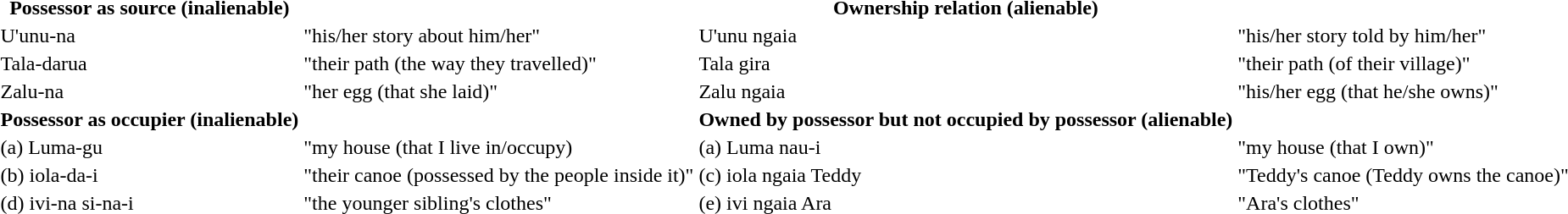<table>
<tr>
<th>Possessor as source (inalienable)</th>
<th></th>
<th>Ownership relation (alienable)</th>
<th></th>
</tr>
<tr>
<td>U'unu-na</td>
<td>"his/her story about him/her"</td>
<td>U'unu ngaia</td>
<td>"his/her story told by him/her"</td>
</tr>
<tr>
<td>Tala-darua</td>
<td>"their path (the way they travelled)"</td>
<td>Tala gira</td>
<td>"their path (of their village)"</td>
</tr>
<tr>
<td>Zalu-na</td>
<td>"her egg (that she laid)"</td>
<td>Zalu ngaia</td>
<td>"his/her egg (that he/she owns)"</td>
</tr>
<tr>
<td><strong>Possessor as occupier (inalienable)</strong></td>
<td></td>
<td><strong>Owned by possessor but not occupied by possessor (alienable)</strong></td>
<td></td>
</tr>
<tr>
<td>(a) Luma-gu</td>
<td>"my house (that I live in/occupy)</td>
<td>(a) Luma nau-i</td>
<td>"my house (that I own)"</td>
</tr>
<tr>
<td>(b) iola-da-i</td>
<td>"their canoe (possessed by the people inside it)"</td>
<td>(c) iola ngaia Teddy</td>
<td>"Teddy's canoe (Teddy owns the canoe)"</td>
</tr>
<tr>
<td>(d) ivi-na si-na-i</td>
<td>"the younger sibling's clothes"</td>
<td>(e) ivi ngaia Ara</td>
<td>"Ara's clothes"</td>
</tr>
</table>
